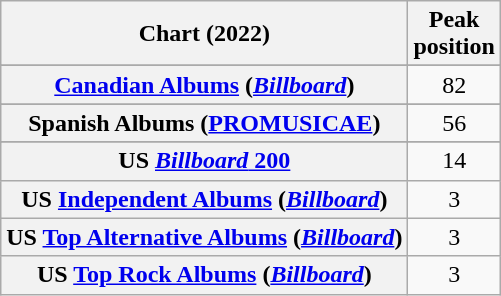<table class="wikitable sortable plainrowheaders" style="text-align:center">
<tr>
<th scope="col">Chart (2022)</th>
<th scope="col">Peak<br>position</th>
</tr>
<tr>
</tr>
<tr>
</tr>
<tr>
</tr>
<tr>
</tr>
<tr>
<th scope="row"><a href='#'>Canadian Albums</a> (<em><a href='#'>Billboard</a></em>)</th>
<td>82</td>
</tr>
<tr>
</tr>
<tr>
</tr>
<tr>
</tr>
<tr>
</tr>
<tr>
</tr>
<tr>
</tr>
<tr>
</tr>
<tr>
<th scope="row">Spanish Albums (<a href='#'>PROMUSICAE</a>)</th>
<td>56</td>
</tr>
<tr>
</tr>
<tr>
</tr>
<tr>
</tr>
<tr>
</tr>
<tr>
<th scope="row">US <a href='#'><em>Billboard</em> 200</a></th>
<td>14</td>
</tr>
<tr>
<th scope="row">US <a href='#'>Independent Albums</a> (<em><a href='#'>Billboard</a></em>)</th>
<td>3</td>
</tr>
<tr>
<th scope="row">US <a href='#'>Top Alternative Albums</a> (<em><a href='#'>Billboard</a></em>)</th>
<td>3</td>
</tr>
<tr>
<th scope="row">US <a href='#'>Top Rock Albums</a> (<em><a href='#'>Billboard</a></em>)</th>
<td>3</td>
</tr>
</table>
